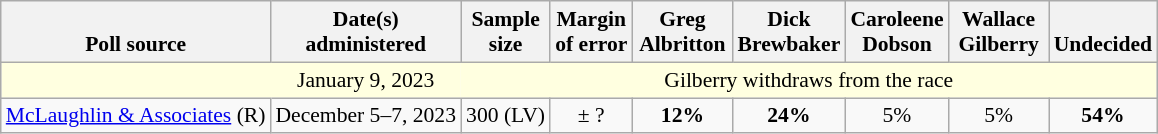<table class="wikitable" style="font-size:90%;text-align:center;">
<tr valign=bottom>
<th>Poll source</th>
<th>Date(s)<br>administered</th>
<th>Sample<br>size</th>
<th>Margin<br>of error</th>
<th style="width:60px;">Greg<br>Albritton</th>
<th style="width:60px;">Dick<br>Brewbaker</th>
<th style="width:60px;">Caroleene<br>Dobson</th>
<th style="width:60px;">Wallace<br>Gilberry</th>
<th>Undecided</th>
</tr>
<tr>
<td style="border-right-style:hidden; background:lightyellow;"></td>
<td style="border-right-style:hidden; background:lightyellow;">January 9, 2023</td>
<td colspan="17" style="background:lightyellow;">Gilberry withdraws from the race</td>
</tr>
<tr>
<td style="text-align:left;"><a href='#'>McLaughlin & Associates</a> (R)</td>
<td>December 5–7, 2023</td>
<td>300 (LV)</td>
<td>± ?</td>
<td><strong>12%</strong></td>
<td><strong>24%</strong></td>
<td>5%</td>
<td>5%</td>
<td><strong>54%</strong></td>
</tr>
</table>
